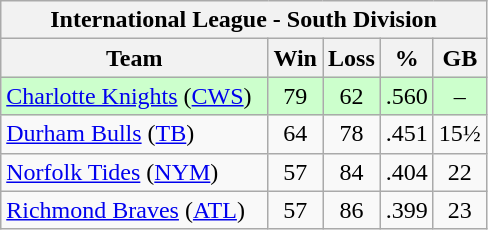<table class="wikitable">
<tr>
<th colspan="5">International League - South Division</th>
</tr>
<tr>
<th width="55%">Team</th>
<th>Win</th>
<th>Loss</th>
<th>%</th>
<th>GB</th>
</tr>
<tr align=center  bgcolor=ccffcc>
<td align=left><a href='#'>Charlotte Knights</a> (<a href='#'>CWS</a>)</td>
<td>79</td>
<td>62</td>
<td>.560</td>
<td>–</td>
</tr>
<tr align=center>
<td align=left><a href='#'>Durham Bulls</a> (<a href='#'>TB</a>)</td>
<td>64</td>
<td>78</td>
<td>.451</td>
<td>15½</td>
</tr>
<tr align=center>
<td align=left><a href='#'>Norfolk Tides</a> (<a href='#'>NYM</a>)</td>
<td>57</td>
<td>84</td>
<td>.404</td>
<td>22</td>
</tr>
<tr align=center>
<td align=left><a href='#'>Richmond Braves</a> (<a href='#'>ATL</a>)</td>
<td>57</td>
<td>86</td>
<td>.399</td>
<td>23</td>
</tr>
</table>
